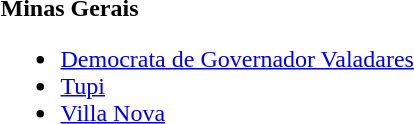<table>
<tr>
<td><strong>Minas Gerais</strong><br><ul><li><a href='#'>Democrata de Governador Valadares</a></li><li><a href='#'>Tupi</a></li><li><a href='#'>Villa Nova</a></li></ul></td>
</tr>
</table>
